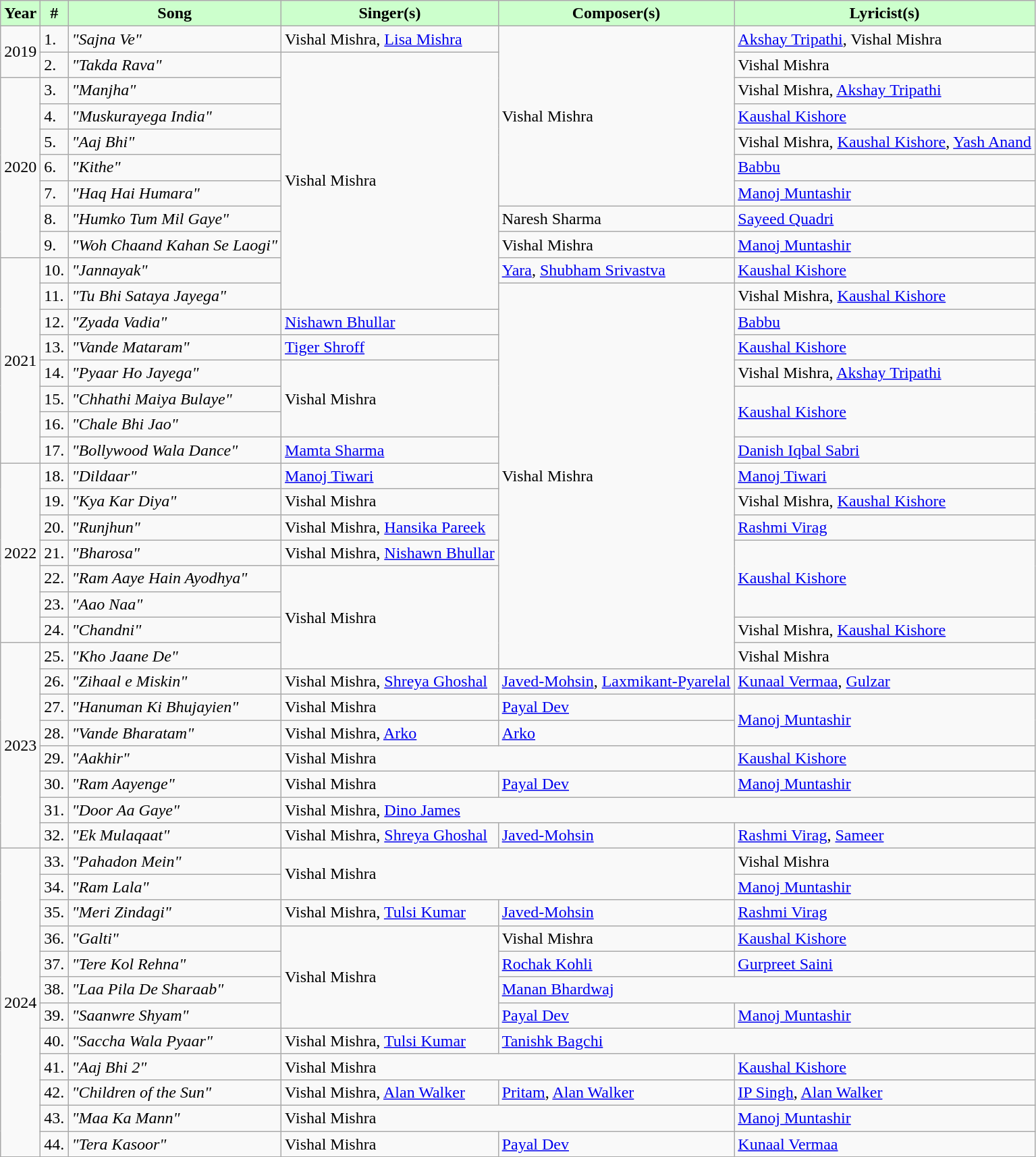<table class="wikitable">
<tr>
<th style="background:#cfc; text-align:center;"><strong>Year</strong></th>
<th style="background:#cfc; text-align:center;"><strong>#</strong></th>
<th style="background:#cfc; text-align:center;"><strong>Song</strong></th>
<th style="background:#cfc; text-align:center;"><strong>Singer(s)</strong></th>
<th style="background:#cfc; text-align:center;"><strong>Composer(s)</strong></th>
<th style="background:#cfc; text-align:center;"><strong>Lyricist(s)</strong></th>
</tr>
<tr>
<td rowspan="2">2019</td>
<td>1.</td>
<td><em>"Sajna Ve"</em></td>
<td>Vishal Mishra, <a href='#'>Lisa Mishra</a></td>
<td rowspan="7">Vishal Mishra</td>
<td><a href='#'>Akshay Tripathi</a>, Vishal Mishra</td>
</tr>
<tr>
<td>2.</td>
<td><em>"Takda Rava"</em></td>
<td rowspan="10">Vishal Mishra</td>
<td>Vishal Mishra</td>
</tr>
<tr>
<td rowspan="7">2020</td>
<td>3.</td>
<td><em>"Manjha"</em></td>
<td>Vishal Mishra, <a href='#'>Akshay Tripathi</a></td>
</tr>
<tr>
<td>4.</td>
<td><em>"Muskurayega India"</em></td>
<td><a href='#'>Kaushal Kishore</a></td>
</tr>
<tr>
<td>5.</td>
<td><em>"Aaj Bhi"</em></td>
<td>Vishal Mishra, <a href='#'>Kaushal Kishore</a>, <a href='#'>Yash Anand</a></td>
</tr>
<tr>
<td>6.</td>
<td><em>"Kithe"</em></td>
<td><a href='#'>Babbu</a></td>
</tr>
<tr>
<td>7.</td>
<td><em>"Haq Hai Humara"</em></td>
<td><a href='#'>Manoj Muntashir</a></td>
</tr>
<tr>
<td>8.</td>
<td><em>"Humko Tum Mil Gaye"</em></td>
<td>Naresh Sharma</td>
<td><a href='#'>Sayeed Quadri</a></td>
</tr>
<tr>
<td>9.</td>
<td><em>"Woh Chaand Kahan Se Laogi"</em></td>
<td>Vishal Mishra</td>
<td><a href='#'>Manoj Muntashir</a></td>
</tr>
<tr>
<td rowspan="8">2021</td>
<td>10.</td>
<td><em>"Jannayak"</em></td>
<td><a href='#'>Yara</a>, <a href='#'>Shubham Srivastva</a></td>
<td><a href='#'>Kaushal Kishore</a></td>
</tr>
<tr>
<td>11.</td>
<td><em>"Tu Bhi Sataya Jayega"</em></td>
<td rowspan="15">Vishal Mishra</td>
<td>Vishal Mishra, <a href='#'>Kaushal Kishore</a></td>
</tr>
<tr>
<td>12.</td>
<td><em>"Zyada Vadia"</em></td>
<td><a href='#'>Nishawn Bhullar</a></td>
<td><a href='#'>Babbu</a></td>
</tr>
<tr>
<td>13.</td>
<td><em>"Vande Mataram"</em></td>
<td><a href='#'>Tiger Shroff</a></td>
<td><a href='#'>Kaushal Kishore</a></td>
</tr>
<tr>
<td>14.</td>
<td><em>"Pyaar Ho Jayega"</em></td>
<td rowspan="3">Vishal Mishra</td>
<td>Vishal Mishra, <a href='#'>Akshay Tripathi</a></td>
</tr>
<tr>
<td>15.</td>
<td><em>"Chhathi Maiya Bulaye"</em></td>
<td rowspan="2"><a href='#'>Kaushal Kishore</a></td>
</tr>
<tr>
<td>16.</td>
<td><em>"Chale Bhi Jao"</em></td>
</tr>
<tr>
<td>17.</td>
<td><em>"Bollywood Wala Dance"</em></td>
<td><a href='#'>Mamta Sharma</a></td>
<td><a href='#'>Danish Iqbal Sabri</a></td>
</tr>
<tr>
<td rowspan="7">2022</td>
<td>18.</td>
<td><em>"Dildaar"</em></td>
<td><a href='#'>Manoj Tiwari</a></td>
<td><a href='#'>Manoj Tiwari</a></td>
</tr>
<tr>
<td>19.</td>
<td><em>"Kya Kar Diya"</em></td>
<td>Vishal Mishra</td>
<td>Vishal Mishra, <a href='#'>Kaushal Kishore</a></td>
</tr>
<tr>
<td>20.</td>
<td><em>"Runjhun"</em></td>
<td>Vishal Mishra, <a href='#'>Hansika Pareek</a></td>
<td><a href='#'>Rashmi Virag</a></td>
</tr>
<tr>
<td>21.</td>
<td><em>"Bharosa"</em></td>
<td>Vishal Mishra, <a href='#'>Nishawn Bhullar</a></td>
<td rowspan="3"><a href='#'>Kaushal Kishore</a></td>
</tr>
<tr>
<td>22.</td>
<td><em>"Ram Aaye Hain Ayodhya"</em></td>
<td rowspan="4">Vishal Mishra</td>
</tr>
<tr>
<td>23.</td>
<td><em>"Aao Naa"</em></td>
</tr>
<tr>
<td>24.</td>
<td><em>"Chandni"</em></td>
<td>Vishal Mishra, <a href='#'>Kaushal Kishore</a></td>
</tr>
<tr>
<td rowspan="8">2023</td>
<td>25.</td>
<td><em>"Kho Jaane De"</em></td>
<td>Vishal Mishra</td>
</tr>
<tr>
<td>26.</td>
<td><em>"Zihaal e Miskin"</em></td>
<td>Vishal Mishra, <a href='#'>Shreya Ghoshal</a></td>
<td><a href='#'>Javed-Mohsin</a>, <a href='#'>Laxmikant-Pyarelal</a></td>
<td><a href='#'>Kunaal Vermaa</a>, <a href='#'>Gulzar</a></td>
</tr>
<tr>
<td>27.</td>
<td><em>"Hanuman Ki Bhujayien"</em></td>
<td>Vishal Mishra</td>
<td><a href='#'>Payal Dev</a></td>
<td rowspan="2"><a href='#'>Manoj Muntashir</a></td>
</tr>
<tr>
<td>28.</td>
<td><em>"Vande Bharatam"</em></td>
<td>Vishal Mishra, <a href='#'>Arko</a></td>
<td><a href='#'>Arko</a></td>
</tr>
<tr>
<td>29.</td>
<td><em>"Aakhir"</em></td>
<td colspan="2">Vishal Mishra</td>
<td><a href='#'>Kaushal Kishore</a></td>
</tr>
<tr>
<td>30.</td>
<td><em>"Ram Aayenge"</em></td>
<td>Vishal Mishra</td>
<td><a href='#'>Payal Dev</a></td>
<td><a href='#'>Manoj Muntashir</a></td>
</tr>
<tr>
<td>31.</td>
<td><em>"Door Aa Gaye"</em></td>
<td colspan="3">Vishal Mishra, <a href='#'>Dino James</a></td>
</tr>
<tr>
<td>32.</td>
<td><em>"Ek Mulaqaat"</em></td>
<td>Vishal Mishra, <a href='#'>Shreya Ghoshal</a></td>
<td><a href='#'>Javed-Mohsin</a></td>
<td><a href='#'>Rashmi Virag</a>, <a href='#'>Sameer</a></td>
</tr>
<tr>
<td rowspan="12">2024</td>
<td>33.</td>
<td><em>"Pahadon Mein"</em></td>
<td colspan="2" rowspan="2">Vishal Mishra</td>
<td>Vishal Mishra</td>
</tr>
<tr>
<td>34.</td>
<td><em>"Ram Lala"</em></td>
<td><a href='#'>Manoj Muntashir</a></td>
</tr>
<tr>
<td>35.</td>
<td><em>"Meri Zindagi"</em></td>
<td>Vishal Mishra, <a href='#'>Tulsi Kumar</a></td>
<td><a href='#'>Javed-Mohsin</a></td>
<td><a href='#'>Rashmi Virag</a></td>
</tr>
<tr>
<td>36.</td>
<td><em>"Galti"</em></td>
<td rowspan="4">Vishal Mishra</td>
<td>Vishal Mishra</td>
<td><a href='#'>Kaushal Kishore</a></td>
</tr>
<tr>
<td>37.</td>
<td><em>"Tere Kol Rehna"</em></td>
<td><a href='#'>Rochak Kohli</a></td>
<td><a href='#'>Gurpreet Saini</a></td>
</tr>
<tr>
<td>38.</td>
<td><em>"Laa Pila De Sharaab"</em></td>
<td colspan="2"><a href='#'>Manan Bhardwaj</a></td>
</tr>
<tr>
<td>39.</td>
<td><em>"Saanwre Shyam"</em></td>
<td><a href='#'>Payal Dev</a></td>
<td><a href='#'>Manoj Muntashir</a></td>
</tr>
<tr>
<td>40.</td>
<td><em>"Saccha Wala Pyaar"</em></td>
<td>Vishal Mishra, <a href='#'>Tulsi Kumar</a></td>
<td colspan="2"><a href='#'>Tanishk Bagchi</a></td>
</tr>
<tr>
<td>41.</td>
<td><em>"Aaj Bhi 2"</em></td>
<td colspan="2">Vishal Mishra</td>
<td><a href='#'>Kaushal Kishore</a></td>
</tr>
<tr>
<td>42.</td>
<td><em>"Children of the Sun"</em></td>
<td>Vishal Mishra, <a href='#'>Alan Walker</a></td>
<td><a href='#'>Pritam</a>, <a href='#'>Alan Walker</a></td>
<td><a href='#'>IP Singh</a>, <a href='#'>Alan Walker</a></td>
</tr>
<tr>
<td>43.</td>
<td><em>"Maa Ka Mann"</em></td>
<td colspan="2">Vishal Mishra</td>
<td><a href='#'>Manoj Muntashir</a></td>
</tr>
<tr>
<td>44.</td>
<td><em>"Tera Kasoor"</em></td>
<td>Vishal Mishra</td>
<td><a href='#'>Payal Dev</a></td>
<td><a href='#'>Kunaal Vermaa</a></td>
</tr>
</table>
